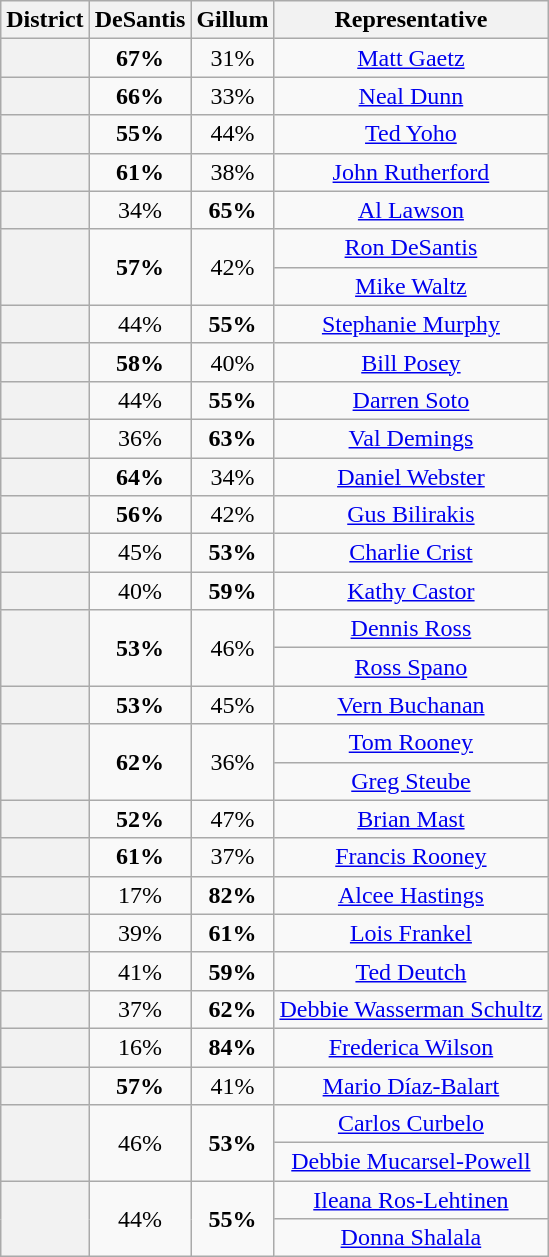<table class=wikitable>
<tr>
<th>District</th>
<th>DeSantis</th>
<th>Gillum</th>
<th>Representative</th>
</tr>
<tr align=center>
<th></th>
<td><strong>67%</strong></td>
<td>31%</td>
<td><a href='#'>Matt Gaetz</a></td>
</tr>
<tr align=center>
<th></th>
<td><strong>66%</strong></td>
<td>33%</td>
<td><a href='#'>Neal Dunn</a></td>
</tr>
<tr align=center>
<th></th>
<td><strong>55%</strong></td>
<td>44%</td>
<td><a href='#'>Ted Yoho</a></td>
</tr>
<tr align=center>
<th></th>
<td><strong>61%</strong></td>
<td>38%</td>
<td><a href='#'>John Rutherford</a></td>
</tr>
<tr align=center>
<th></th>
<td>34%</td>
<td><strong>65%</strong></td>
<td><a href='#'>Al Lawson</a></td>
</tr>
<tr align=center>
<th rowspan=2 ></th>
<td rowspan=2><strong>57%</strong></td>
<td rowspan=2>42%</td>
<td><a href='#'>Ron DeSantis</a></td>
</tr>
<tr align=center>
<td><a href='#'>Mike Waltz</a></td>
</tr>
<tr align=center>
<th></th>
<td>44%</td>
<td><strong>55%</strong></td>
<td><a href='#'>Stephanie Murphy</a></td>
</tr>
<tr align=center>
<th></th>
<td><strong>58%</strong></td>
<td>40%</td>
<td><a href='#'>Bill Posey</a></td>
</tr>
<tr align=center>
<th></th>
<td>44%</td>
<td><strong>55%</strong></td>
<td><a href='#'>Darren Soto</a></td>
</tr>
<tr align=center>
<th></th>
<td>36%</td>
<td><strong>63%</strong></td>
<td><a href='#'>Val Demings</a></td>
</tr>
<tr align=center>
<th></th>
<td><strong>64%</strong></td>
<td>34%</td>
<td><a href='#'>Daniel Webster</a></td>
</tr>
<tr align=center>
<th></th>
<td><strong>56%</strong></td>
<td>42%</td>
<td><a href='#'>Gus Bilirakis</a></td>
</tr>
<tr align=center>
<th></th>
<td>45%</td>
<td><strong>53%</strong></td>
<td><a href='#'>Charlie Crist</a></td>
</tr>
<tr align=center>
<th></th>
<td>40%</td>
<td><strong>59%</strong></td>
<td><a href='#'>Kathy Castor</a></td>
</tr>
<tr align=center>
<th rowspan=2 ></th>
<td rowspan=2><strong>53%</strong></td>
<td rowspan=2>46%</td>
<td><a href='#'>Dennis Ross</a></td>
</tr>
<tr align=center>
<td><a href='#'>Ross Spano</a></td>
</tr>
<tr align=center>
<th></th>
<td><strong>53%</strong></td>
<td>45%</td>
<td><a href='#'>Vern Buchanan</a></td>
</tr>
<tr align=center>
<th rowspan=2 ></th>
<td rowspan=2><strong>62%</strong></td>
<td rowspan=2>36%</td>
<td><a href='#'>Tom Rooney</a></td>
</tr>
<tr align=center>
<td><a href='#'>Greg Steube</a></td>
</tr>
<tr align=center>
<th></th>
<td><strong>52%</strong></td>
<td>47%</td>
<td><a href='#'>Brian Mast</a></td>
</tr>
<tr align=center>
<th></th>
<td><strong>61%</strong></td>
<td>37%</td>
<td><a href='#'>Francis Rooney</a></td>
</tr>
<tr align=center>
<th></th>
<td>17%</td>
<td><strong>82%</strong></td>
<td><a href='#'>Alcee Hastings</a></td>
</tr>
<tr align=center>
<th></th>
<td>39%</td>
<td><strong>61%</strong></td>
<td><a href='#'>Lois Frankel</a></td>
</tr>
<tr align=center>
<th></th>
<td>41%</td>
<td><strong>59%</strong></td>
<td><a href='#'>Ted Deutch</a></td>
</tr>
<tr align=center>
<th></th>
<td>37%</td>
<td><strong>62%</strong></td>
<td><a href='#'>Debbie Wasserman Schultz</a></td>
</tr>
<tr align=center>
<th></th>
<td>16%</td>
<td><strong>84%</strong></td>
<td><a href='#'>Frederica Wilson</a></td>
</tr>
<tr align=center>
<th></th>
<td><strong>57%</strong></td>
<td>41%</td>
<td><a href='#'>Mario Díaz-Balart</a></td>
</tr>
<tr align=center>
<th rowspan=2 ></th>
<td rowspan=2>46%</td>
<td rowspan=2><strong>53%</strong></td>
<td><a href='#'>Carlos Curbelo</a></td>
</tr>
<tr align=center>
<td><a href='#'>Debbie Mucarsel-Powell</a></td>
</tr>
<tr align=center>
<th rowspan=2 ></th>
<td rowspan=2>44%</td>
<td rowspan=2><strong>55%</strong></td>
<td><a href='#'>Ileana Ros-Lehtinen</a></td>
</tr>
<tr align=center>
<td><a href='#'>Donna Shalala</a></td>
</tr>
</table>
